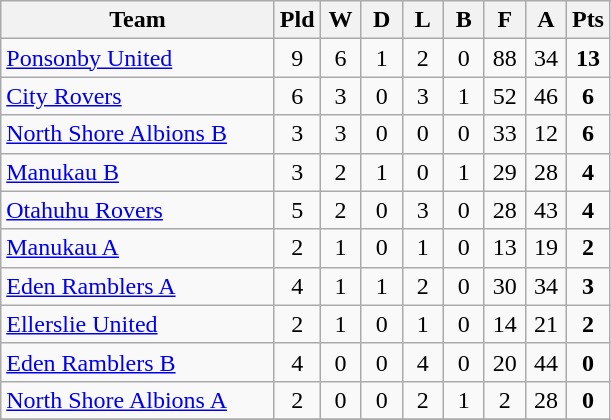<table class="wikitable" style="text-align:center;">
<tr>
<th width=175>Team</th>
<th width=20 abbr="Played">Pld</th>
<th width=20 abbr="Won">W</th>
<th width=20 abbr="Drawn">D</th>
<th width=20 abbr="Lost">L</th>
<th width=20 abbr="Bye">B</th>
<th width=20 abbr="For">F</th>
<th width=20 abbr="Against">A</th>
<th width=20 abbr="Points">Pts</th>
</tr>
<tr>
<td style="text-align:left;"><a href='#'>Ponsonby United</a></td>
<td>9</td>
<td>6</td>
<td>1</td>
<td>2</td>
<td>0</td>
<td>88</td>
<td>34</td>
<td><strong>13</strong></td>
</tr>
<tr>
<td style="text-align:left;"><a href='#'>City Rovers</a></td>
<td>6</td>
<td>3</td>
<td>0</td>
<td>3</td>
<td>1</td>
<td>52</td>
<td>46</td>
<td><strong>6</strong></td>
</tr>
<tr>
<td style="text-align:left;"><a href='#'>North Shore Albions B</a></td>
<td>3</td>
<td>3</td>
<td>0</td>
<td>0</td>
<td>0</td>
<td>33</td>
<td>12</td>
<td><strong>6</strong></td>
</tr>
<tr>
<td style="text-align:left;"><a href='#'>Manukau B</a></td>
<td>3</td>
<td>2</td>
<td>1</td>
<td>0</td>
<td>1</td>
<td>29</td>
<td>28</td>
<td><strong>4</strong></td>
</tr>
<tr>
<td style="text-align:left;"><a href='#'>Otahuhu Rovers</a></td>
<td>5</td>
<td>2</td>
<td>0</td>
<td>3</td>
<td>0</td>
<td>28</td>
<td>43</td>
<td><strong>4</strong></td>
</tr>
<tr>
<td style="text-align:left;"><a href='#'>Manukau A</a></td>
<td>2</td>
<td>1</td>
<td>0</td>
<td>1</td>
<td>0</td>
<td>13</td>
<td>19</td>
<td><strong>2</strong></td>
</tr>
<tr>
<td style="text-align:left;"><a href='#'>Eden Ramblers A</a></td>
<td>4</td>
<td>1</td>
<td>1</td>
<td>2</td>
<td>0</td>
<td>30</td>
<td>34</td>
<td><strong>3</strong></td>
</tr>
<tr>
<td style="text-align:left;"><a href='#'>Ellerslie United</a></td>
<td>2</td>
<td>1</td>
<td>0</td>
<td>1</td>
<td>0</td>
<td>14</td>
<td>21</td>
<td><strong>2</strong></td>
</tr>
<tr>
<td style="text-align:left;"><a href='#'>Eden Ramblers B</a></td>
<td>4</td>
<td>0</td>
<td>0</td>
<td>4</td>
<td>0</td>
<td>20</td>
<td>44</td>
<td><strong>0</strong></td>
</tr>
<tr>
<td style="text-align:left;"><a href='#'>North Shore Albions A</a></td>
<td>2</td>
<td>0</td>
<td>0</td>
<td>2</td>
<td>1</td>
<td>2</td>
<td>28</td>
<td><strong>0</strong></td>
</tr>
<tr>
</tr>
</table>
